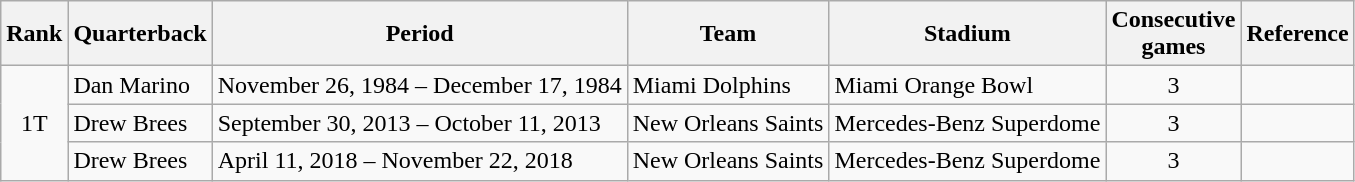<table class="wikitable">
<tr>
<th>Rank</th>
<th>Quarterback</th>
<th>Period</th>
<th>Team</th>
<th>Stadium</th>
<th>Consecutive<br>games</th>
<th>Reference</th>
</tr>
<tr>
<td style="text-align:center;" rowspan="3">1T</td>
<td>Dan Marino</td>
<td>November 26, 1984 – December 17, 1984</td>
<td>Miami Dolphins</td>
<td>Miami Orange Bowl</td>
<td style="text-align:center;">3</td>
<td style="text-align:center;"></td>
</tr>
<tr>
<td>Drew Brees</td>
<td>September 30, 2013 – October 11, 2013</td>
<td>New Orleans Saints</td>
<td>Mercedes-Benz Superdome</td>
<td style="text-align:center;">3</td>
<td style="text-align:center;"></td>
</tr>
<tr>
<td>Drew Brees</td>
<td>April 11, 2018 – November 22, 2018</td>
<td>New Orleans Saints</td>
<td>Mercedes-Benz Superdome</td>
<td style="text-align:center;">3</td>
<td style="text-align:center;"></td>
</tr>
</table>
